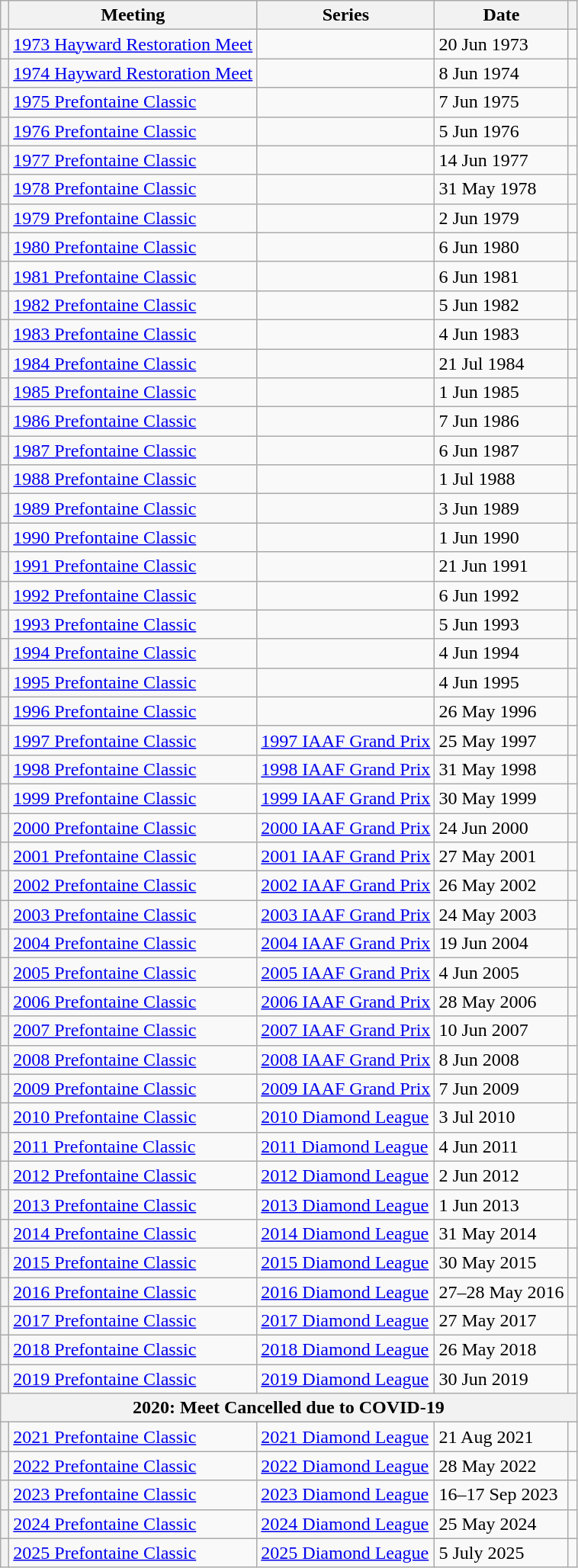<table class="wikitable plainrowheaders sticky-header defaultleft col4right">
<tr>
<th scope="col"></th>
<th scope="col">Meeting</th>
<th scope="col">Series</th>
<th scope="col">Date</th>
<th scope="col"></th>
</tr>
<tr>
<th scope="row"></th>
<td><a href='#'>1973 Hayward Restoration Meet</a></td>
<td></td>
<td>20 Jun 1973</td>
<td></td>
</tr>
<tr>
<th scope="row"></th>
<td><a href='#'>1974 Hayward Restoration Meet</a></td>
<td></td>
<td>8 Jun 1974</td>
<td></td>
</tr>
<tr>
<th scope="row"></th>
<td><a href='#'>1975 Prefontaine Classic</a></td>
<td></td>
<td>7 Jun 1975</td>
<td></td>
</tr>
<tr>
<th scope="row"></th>
<td><a href='#'>1976 Prefontaine Classic</a></td>
<td></td>
<td>5 Jun 1976</td>
<td></td>
</tr>
<tr>
<th scope="row"></th>
<td><a href='#'>1977 Prefontaine Classic</a></td>
<td></td>
<td>14 Jun 1977</td>
<td></td>
</tr>
<tr>
<th scope="row"></th>
<td><a href='#'>1978 Prefontaine Classic</a></td>
<td></td>
<td>31 May 1978</td>
<td></td>
</tr>
<tr>
<th scope="row"></th>
<td><a href='#'>1979 Prefontaine Classic</a></td>
<td></td>
<td>2 Jun 1979</td>
<td></td>
</tr>
<tr>
<th scope="row"></th>
<td><a href='#'>1980 Prefontaine Classic</a></td>
<td></td>
<td>6 Jun 1980</td>
<td></td>
</tr>
<tr>
<th scope="row"></th>
<td><a href='#'>1981 Prefontaine Classic</a></td>
<td></td>
<td>6 Jun 1981</td>
<td></td>
</tr>
<tr>
<th scope="row"></th>
<td><a href='#'>1982 Prefontaine Classic</a></td>
<td></td>
<td>5 Jun 1982</td>
<td></td>
</tr>
<tr>
<th scope="row"></th>
<td><a href='#'>1983 Prefontaine Classic</a></td>
<td></td>
<td>4 Jun 1983</td>
<td></td>
</tr>
<tr>
<th scope="row"></th>
<td><a href='#'>1984 Prefontaine Classic</a></td>
<td></td>
<td>21 Jul 1984</td>
<td></td>
</tr>
<tr>
<th scope="row"></th>
<td><a href='#'>1985 Prefontaine Classic</a></td>
<td></td>
<td>1 Jun 1985</td>
<td></td>
</tr>
<tr>
<th scope="row"></th>
<td><a href='#'>1986 Prefontaine Classic</a></td>
<td></td>
<td>7 Jun 1986</td>
<td></td>
</tr>
<tr>
<th scope="row"></th>
<td><a href='#'>1987 Prefontaine Classic</a></td>
<td></td>
<td>6 Jun 1987</td>
<td></td>
</tr>
<tr>
<th scope="row"></th>
<td><a href='#'>1988 Prefontaine Classic</a></td>
<td></td>
<td>1 Jul 1988</td>
<td></td>
</tr>
<tr>
<th scope="row"></th>
<td><a href='#'>1989 Prefontaine Classic</a></td>
<td></td>
<td>3 Jun 1989</td>
<td></td>
</tr>
<tr>
<th scope="row"></th>
<td><a href='#'>1990 Prefontaine Classic</a></td>
<td></td>
<td>1 Jun 1990</td>
<td></td>
</tr>
<tr>
<th scope="row"></th>
<td><a href='#'>1991 Prefontaine Classic</a></td>
<td></td>
<td>21 Jun 1991</td>
<td></td>
</tr>
<tr>
<th scope="row"></th>
<td><a href='#'>1992 Prefontaine Classic</a></td>
<td></td>
<td>6 Jun 1992</td>
<td></td>
</tr>
<tr>
<th scope="row"></th>
<td><a href='#'>1993 Prefontaine Classic</a></td>
<td></td>
<td>5 Jun 1993</td>
<td></td>
</tr>
<tr>
<th scope="row"></th>
<td><a href='#'>1994 Prefontaine Classic</a></td>
<td></td>
<td>4 Jun 1994</td>
<td></td>
</tr>
<tr>
<th scope="row"></th>
<td><a href='#'>1995 Prefontaine Classic</a></td>
<td></td>
<td>4 Jun 1995</td>
<td></td>
</tr>
<tr>
<th scope="row"></th>
<td><a href='#'>1996 Prefontaine Classic</a></td>
<td></td>
<td>26 May 1996</td>
<td></td>
</tr>
<tr>
<th scope="row"></th>
<td><a href='#'>1997 Prefontaine Classic</a></td>
<td><a href='#'>1997 IAAF Grand Prix</a></td>
<td>25 May 1997</td>
<td></td>
</tr>
<tr>
<th scope="row"></th>
<td><a href='#'>1998 Prefontaine Classic</a></td>
<td><a href='#'>1998 IAAF Grand Prix</a></td>
<td>31 May 1998</td>
<td></td>
</tr>
<tr>
<th scope="row"></th>
<td><a href='#'>1999 Prefontaine Classic</a></td>
<td><a href='#'>1999 IAAF Grand Prix</a></td>
<td>30 May 1999</td>
<td></td>
</tr>
<tr>
<th scope="row"></th>
<td><a href='#'>2000 Prefontaine Classic</a></td>
<td><a href='#'>2000 IAAF Grand Prix</a></td>
<td>24 Jun 2000</td>
<td></td>
</tr>
<tr>
<th scope="row"></th>
<td><a href='#'>2001 Prefontaine Classic</a></td>
<td><a href='#'>2001 IAAF Grand Prix</a></td>
<td>27 May 2001</td>
<td></td>
</tr>
<tr>
<th scope="row"></th>
<td><a href='#'>2002 Prefontaine Classic</a></td>
<td><a href='#'>2002 IAAF Grand Prix</a></td>
<td>26 May 2002</td>
<td></td>
</tr>
<tr>
<th scope="row"></th>
<td><a href='#'>2003 Prefontaine Classic</a></td>
<td><a href='#'>2003 IAAF Grand Prix</a></td>
<td>24 May 2003</td>
<td></td>
</tr>
<tr>
<th scope="row"></th>
<td><a href='#'>2004 Prefontaine Classic</a></td>
<td><a href='#'>2004 IAAF Grand Prix</a></td>
<td>19 Jun 2004</td>
<td></td>
</tr>
<tr>
<th scope="row"></th>
<td><a href='#'>2005 Prefontaine Classic</a></td>
<td><a href='#'>2005 IAAF Grand Prix</a></td>
<td>4 Jun 2005</td>
<td></td>
</tr>
<tr>
<th scope="row"></th>
<td><a href='#'>2006 Prefontaine Classic</a></td>
<td><a href='#'>2006 IAAF Grand Prix</a></td>
<td>28 May 2006</td>
<td></td>
</tr>
<tr>
<th scope="row"></th>
<td><a href='#'>2007 Prefontaine Classic</a></td>
<td><a href='#'>2007 IAAF Grand Prix</a></td>
<td>10 Jun 2007</td>
<td></td>
</tr>
<tr>
<th scope="row"></th>
<td><a href='#'>2008 Prefontaine Classic</a></td>
<td><a href='#'>2008 IAAF Grand Prix</a></td>
<td>8 Jun 2008</td>
<td></td>
</tr>
<tr>
<th scope="row"></th>
<td><a href='#'>2009 Prefontaine Classic</a></td>
<td><a href='#'>2009 IAAF Grand Prix</a></td>
<td>7 Jun 2009</td>
<td></td>
</tr>
<tr>
<th scope="row"></th>
<td><a href='#'>2010 Prefontaine Classic</a></td>
<td><a href='#'>2010 Diamond League</a></td>
<td>3 Jul 2010</td>
<td></td>
</tr>
<tr>
<th scope="row"></th>
<td><a href='#'>2011 Prefontaine Classic</a></td>
<td><a href='#'>2011 Diamond League</a></td>
<td>4 Jun 2011</td>
<td></td>
</tr>
<tr>
<th scope="row"></th>
<td><a href='#'>2012 Prefontaine Classic</a></td>
<td><a href='#'>2012 Diamond League</a></td>
<td>2 Jun 2012</td>
<td></td>
</tr>
<tr>
<th scope="row"></th>
<td><a href='#'>2013 Prefontaine Classic</a></td>
<td><a href='#'>2013 Diamond League</a></td>
<td>1 Jun 2013</td>
<td></td>
</tr>
<tr>
<th scope="row"></th>
<td><a href='#'>2014 Prefontaine Classic</a></td>
<td><a href='#'>2014 Diamond League</a></td>
<td>31 May 2014</td>
<td></td>
</tr>
<tr>
<th scope="row"></th>
<td><a href='#'>2015 Prefontaine Classic</a></td>
<td><a href='#'>2015 Diamond League</a></td>
<td>30 May 2015</td>
<td></td>
</tr>
<tr>
<th scope="row"></th>
<td><a href='#'>2016 Prefontaine Classic</a></td>
<td><a href='#'>2016 Diamond League</a></td>
<td>27–28 May 2016</td>
<td></td>
</tr>
<tr>
<th scope="row"></th>
<td><a href='#'>2017 Prefontaine Classic</a></td>
<td><a href='#'>2017 Diamond League</a></td>
<td>27 May 2017</td>
<td></td>
</tr>
<tr>
<th scope="row"></th>
<td><a href='#'>2018 Prefontaine Classic</a></td>
<td><a href='#'>2018 Diamond League</a></td>
<td>26 May 2018</td>
<td></td>
</tr>
<tr>
<th scope="row"></th>
<td><a href='#'>2019 Prefontaine Classic</a></td>
<td><a href='#'>2019 Diamond League</a></td>
<td>30 Jun 2019</td>
<td></td>
</tr>
<tr>
<th colspan="5">2020: Meet Cancelled due to COVID-19</th>
</tr>
<tr>
<th scope="row"></th>
<td><a href='#'>2021 Prefontaine Classic</a></td>
<td><a href='#'>2021 Diamond League</a></td>
<td>21 Aug 2021</td>
<td></td>
</tr>
<tr>
<th scope="row"></th>
<td><a href='#'>2022 Prefontaine Classic</a></td>
<td><a href='#'>2022 Diamond League</a></td>
<td>28 May 2022</td>
<td></td>
</tr>
<tr>
<th scope="row"></th>
<td><a href='#'>2023 Prefontaine Classic</a></td>
<td><a href='#'>2023 Diamond League</a></td>
<td>16–17 Sep 2023</td>
<td></td>
</tr>
<tr>
<th scope="row"></th>
<td><a href='#'>2024 Prefontaine Classic</a></td>
<td><a href='#'>2024 Diamond League</a></td>
<td>25 May 2024</td>
<td></td>
</tr>
<tr>
<th scope="row"></th>
<td><a href='#'>2025 Prefontaine Classic</a></td>
<td><a href='#'>2025 Diamond League</a></td>
<td>5 July 2025</td>
<td></td>
</tr>
</table>
